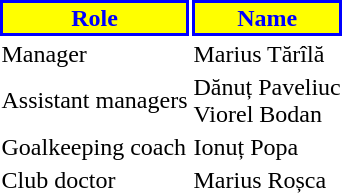<table class="toccolours">
<tr>
<th style="background:#FFFF00;color:#0000FF;border:2px solid #0000FF">Role</th>
<th style="background:#FFFF00;color:#0000FF;border:2px solid #0000FF">Name</th>
</tr>
<tr>
<td>Manager</td>
<td> Marius Tărîlă</td>
</tr>
<tr>
<td>Assistant managers</td>
<td> Dănuț Paveliuc <br>  Viorel Bodan</td>
</tr>
<tr>
<td>Goalkeeping coach</td>
<td> Ionuț Popa</td>
</tr>
<tr>
<td>Club doctor</td>
<td> Marius Roșca</td>
</tr>
</table>
